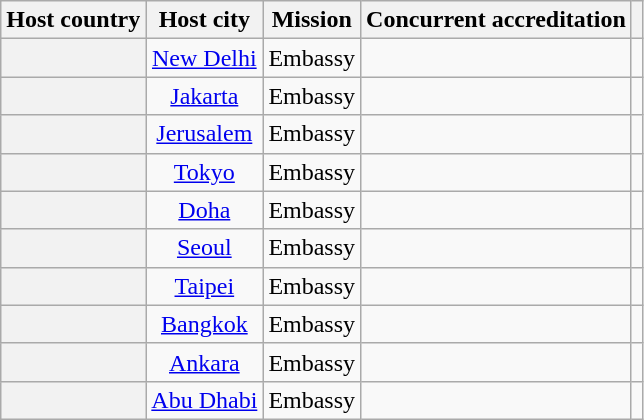<table class="wikitable plainrowheaders" style="text-align:center;">
<tr>
<th scope="col">Host country</th>
<th scope="col">Host city</th>
<th scope="col">Mission</th>
<th scope="col">Concurrent accreditation</th>
<th scope="col"></th>
</tr>
<tr>
<th scope="row"></th>
<td><a href='#'>New Delhi</a></td>
<td>Embassy</td>
<td></td>
<td></td>
</tr>
<tr>
<th scope="row"></th>
<td><a href='#'>Jakarta</a></td>
<td>Embassy</td>
<td></td>
<td></td>
</tr>
<tr>
<th scope="row"></th>
<td><a href='#'>Jerusalem</a></td>
<td>Embassy</td>
<td></td>
<td></td>
</tr>
<tr>
<th scope="row"></th>
<td><a href='#'>Tokyo</a></td>
<td>Embassy</td>
<td></td>
<td></td>
</tr>
<tr>
<th scope="row"></th>
<td><a href='#'>Doha</a></td>
<td>Embassy</td>
<td></td>
<td></td>
</tr>
<tr>
<th scope="row"></th>
<td><a href='#'>Seoul</a></td>
<td>Embassy</td>
<td></td>
<td></td>
</tr>
<tr>
<th scope="row"></th>
<td><a href='#'>Taipei</a></td>
<td>Embassy</td>
<td></td>
<td></td>
</tr>
<tr>
<th scope="row"></th>
<td><a href='#'>Bangkok</a></td>
<td>Embassy</td>
<td></td>
<td></td>
</tr>
<tr>
<th scope="row"></th>
<td><a href='#'>Ankara</a></td>
<td>Embassy</td>
<td></td>
<td></td>
</tr>
<tr>
<th scope="row"></th>
<td><a href='#'>Abu Dhabi</a></td>
<td>Embassy</td>
<td></td>
<td></td>
</tr>
</table>
